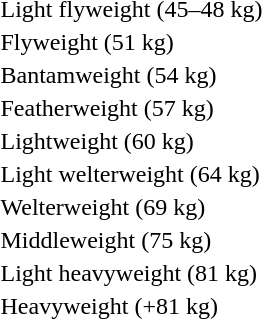<table>
<tr>
<td rowspan=2>Light flyweight (45–48 kg)<br></td>
<td rowspan=2></td>
<td rowspan=2></td>
<td></td>
</tr>
<tr>
<td></td>
</tr>
<tr>
<td rowspan=2>Flyweight (51 kg)<br></td>
<td rowspan=2></td>
<td rowspan=2></td>
<td></td>
</tr>
<tr>
<td></td>
</tr>
<tr>
<td rowspan=2>Bantamweight (54 kg)<br></td>
<td rowspan=2></td>
<td rowspan=2></td>
<td></td>
</tr>
<tr>
<td></td>
</tr>
<tr>
<td rowspan=2>Featherweight (57 kg)<br></td>
<td rowspan=2></td>
<td rowspan=2></td>
<td></td>
</tr>
<tr>
<td></td>
</tr>
<tr>
<td rowspan=2>Lightweight (60 kg)<br></td>
<td rowspan=2></td>
<td rowspan=2></td>
<td></td>
</tr>
<tr>
<td></td>
</tr>
<tr>
<td rowspan=2>Light welterweight (64 kg)<br></td>
<td rowspan=2></td>
<td rowspan=2></td>
<td></td>
</tr>
<tr>
<td></td>
</tr>
<tr>
<td rowspan=2>Welterweight (69 kg)<br></td>
<td rowspan=2></td>
<td rowspan=2></td>
<td></td>
</tr>
<tr>
<td></td>
</tr>
<tr>
<td rowspan=2>Middleweight (75 kg)<br></td>
<td rowspan=2></td>
<td rowspan=2></td>
<td></td>
</tr>
<tr>
<td></td>
</tr>
<tr>
<td rowspan=2>Light heavyweight (81 kg)<br></td>
<td rowspan=2></td>
<td rowspan=2></td>
<td></td>
</tr>
<tr>
<td></td>
</tr>
<tr>
<td rowspan=2>Heavyweight (+81 kg)<br></td>
<td rowspan=2></td>
<td rowspan=2></td>
<td></td>
</tr>
<tr>
<td></td>
</tr>
</table>
